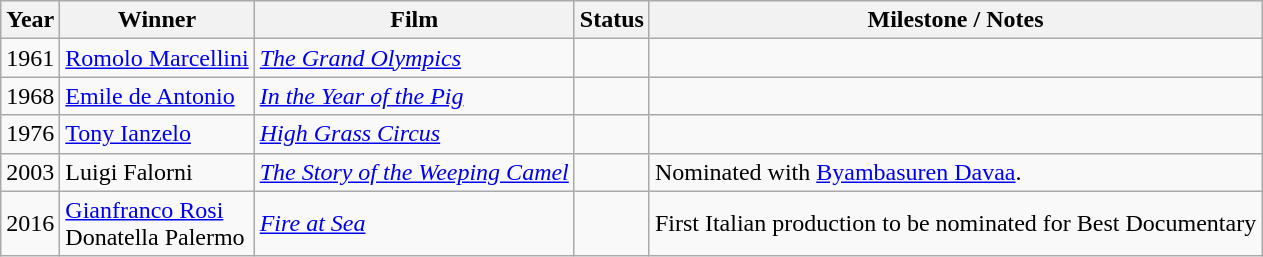<table class="sortable wikitable">
<tr>
<th>Year</th>
<th>Winner</th>
<th>Film</th>
<th>Status</th>
<th class=unsortable>Milestone / Notes</th>
</tr>
<tr>
<td align=center>1961</td>
<td><a href='#'>Romolo Marcellini</a></td>
<td><em><a href='#'>The Grand Olympics</a></em></td>
<td></td>
<td></td>
</tr>
<tr>
<td align=center>1968</td>
<td><a href='#'>Emile de Antonio</a></td>
<td><em><a href='#'>In the Year of the Pig</a></em></td>
<td></td>
<td></td>
</tr>
<tr>
<td align=center>1976</td>
<td><a href='#'>Tony Ianzelo</a></td>
<td><em><a href='#'>High Grass Circus</a></em></td>
<td></td>
<td></td>
</tr>
<tr>
<td align=center>2003</td>
<td>Luigi Falorni</td>
<td><em><a href='#'>The Story of the Weeping Camel</a></em></td>
<td></td>
<td>Nominated with <a href='#'>Byambasuren Davaa</a>.</td>
</tr>
<tr>
<td align=center>2016</td>
<td><a href='#'>Gianfranco Rosi</a><br>Donatella Palermo</td>
<td><em><a href='#'>Fire at Sea</a></em></td>
<td></td>
<td>First Italian production to be nominated for Best Documentary</td>
</tr>
</table>
